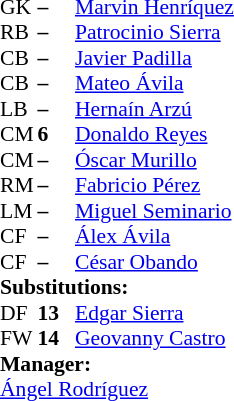<table style = "font-size: 90%" cellspacing = "0" cellpadding = "0">
<tr>
<td colspan = 4></td>
</tr>
<tr>
<th width = "25"></th>
<th width = "25"></th>
</tr>
<tr>
<td>GK</td>
<td><strong>–</strong></td>
<td> <a href='#'>Marvin Henríquez</a></td>
</tr>
<tr>
<td>RB</td>
<td><strong>–</strong></td>
<td> <a href='#'>Patrocinio Sierra</a></td>
</tr>
<tr>
<td>CB</td>
<td><strong>–</strong></td>
<td> <a href='#'>Javier Padilla</a></td>
</tr>
<tr>
<td>CB</td>
<td><strong>–</strong></td>
<td> <a href='#'>Mateo Ávila</a></td>
</tr>
<tr>
<td>LB</td>
<td><strong>–</strong></td>
<td> <a href='#'>Hernaín Arzú</a></td>
<td></td>
<td></td>
</tr>
<tr>
<td>CM</td>
<td><strong>6</strong></td>
<td> <a href='#'>Donaldo Reyes</a></td>
</tr>
<tr>
<td>CM</td>
<td><strong>–</strong></td>
<td> <a href='#'>Óscar Murillo</a></td>
</tr>
<tr>
<td>RM</td>
<td><strong>–</strong></td>
<td> <a href='#'>Fabricio Pérez</a></td>
</tr>
<tr>
<td>LM</td>
<td><strong>–</strong></td>
<td> <a href='#'>Miguel Seminario</a></td>
<td></td>
<td></td>
</tr>
<tr>
<td>CF</td>
<td><strong>–</strong></td>
<td> <a href='#'>Álex Ávila</a></td>
</tr>
<tr>
<td>CF</td>
<td><strong>–</strong></td>
<td> <a href='#'>César Obando</a></td>
</tr>
<tr>
<td colspan = 3><strong>Substitutions:</strong></td>
</tr>
<tr>
<td>DF</td>
<td><strong>13</strong></td>
<td> <a href='#'>Edgar Sierra</a></td>
<td></td>
<td></td>
</tr>
<tr>
<td>FW</td>
<td><strong>14</strong></td>
<td> <a href='#'>Geovanny Castro</a></td>
<td></td>
<td></td>
</tr>
<tr>
<td colspan = 3><strong>Manager:</strong></td>
</tr>
<tr>
<td colspan = 3> <a href='#'>Ángel Rodríguez</a></td>
</tr>
</table>
